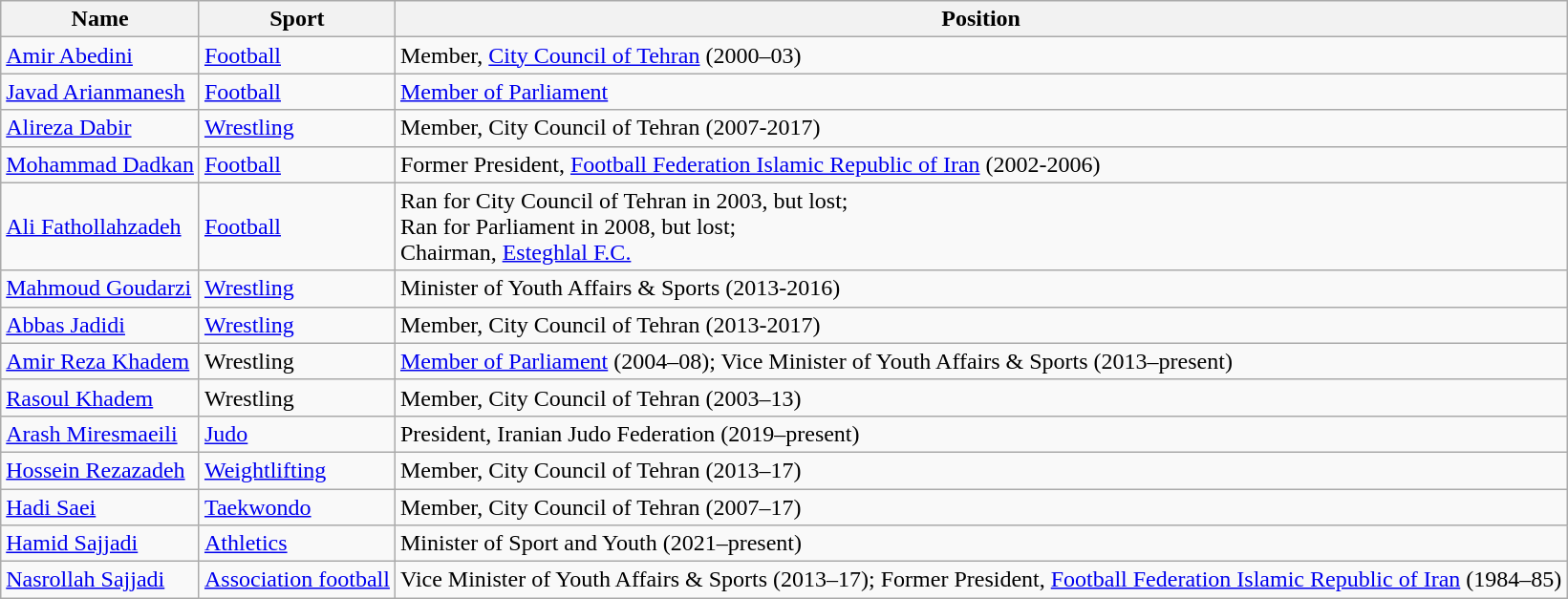<table class="wikitable sortable">
<tr>
<th>Name</th>
<th>Sport</th>
<th>Position</th>
</tr>
<tr>
<td data-sort-value="Abedini, Amir"><a href='#'>Amir Abedini</a></td>
<td><a href='#'>Football</a></td>
<td>Member, <a href='#'>City Council of Tehran</a> (2000–03)</td>
</tr>
<tr>
<td data-sort-value="Arianmanesh, Javad"><a href='#'>Javad Arianmanesh</a></td>
<td><a href='#'>Football</a></td>
<td><a href='#'>Member of Parliament</a></td>
</tr>
<tr>
<td data-sort-value="Dabir, Alireza"><a href='#'>Alireza Dabir</a></td>
<td><a href='#'>Wrestling</a></td>
<td>Member, City Council of Tehran (2007-2017)</td>
</tr>
<tr>
<td data-sort-value="Dadkan, Mohammad"><a href='#'>Mohammad Dadkan</a></td>
<td><a href='#'>Football</a></td>
<td>Former President, <a href='#'>Football Federation Islamic Republic of Iran</a> (2002-2006)</td>
</tr>
<tr>
<td data-sort-value="Fathollahzadeh,Ali"><a href='#'>Ali Fathollahzadeh</a></td>
<td><a href='#'>Football</a></td>
<td>Ran for City Council of Tehran in 2003, but lost; <br> Ran for Parliament in 2008, but lost; <br> Chairman, <a href='#'>Esteghlal F.C.</a></td>
</tr>
<tr>
<td data-sort-value="Goudarzi, Mahmoud"><a href='#'>Mahmoud Goudarzi</a></td>
<td><a href='#'>Wrestling</a></td>
<td>Minister of Youth Affairs & Sports (2013-2016)</td>
</tr>
<tr>
<td data-sort-value="Jadidi, Abbas"><a href='#'>Abbas Jadidi</a></td>
<td><a href='#'>Wrestling</a></td>
<td>Member, City Council of Tehran (2013-2017)</td>
</tr>
<tr>
<td data-sort-value="Khadem, Amir Reza"><a href='#'>Amir Reza Khadem</a></td>
<td>Wrestling</td>
<td><a href='#'>Member of Parliament</a> (2004–08); Vice Minister of Youth Affairs & Sports (2013–present)</td>
</tr>
<tr>
<td data-sort-value="Khadem, Rasoul"><a href='#'>Rasoul Khadem</a></td>
<td>Wrestling</td>
<td>Member, City Council of Tehran (2003–13)</td>
</tr>
<tr>
<td data-sort-value="Miresmaeili, Arash"><a href='#'>Arash Miresmaeili</a></td>
<td><a href='#'>Judo</a></td>
<td>President, Iranian Judo Federation (2019–present)</td>
</tr>
<tr>
<td data-sort-value="Rezazadeh, Hossein"><a href='#'>Hossein Rezazadeh</a></td>
<td><a href='#'>Weightlifting</a></td>
<td>Member, City Council of Tehran (2013–17)</td>
</tr>
<tr>
<td data-sort-value="Saei, Hadi"><a href='#'>Hadi Saei</a></td>
<td><a href='#'>Taekwondo</a></td>
<td>Member, City Council of Tehran (2007–17)</td>
</tr>
<tr>
<td data-sort-value="Sajjadi, Hamid"><a href='#'>Hamid Sajjadi</a></td>
<td><a href='#'>Athletics</a></td>
<td>Minister of Sport and Youth (2021–present)</td>
</tr>
<tr>
<td data-sort-value="Sajjadi, Nasrollah"><a href='#'>Nasrollah Sajjadi</a></td>
<td><a href='#'>Association football</a></td>
<td>Vice Minister of Youth Affairs & Sports (2013–17); Former President, <a href='#'>Football Federation Islamic Republic of Iran</a> (1984–85)</td>
</tr>
</table>
